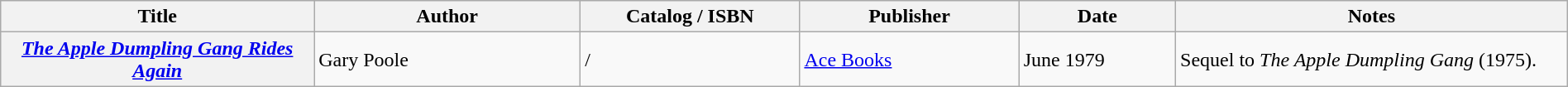<table class="wikitable sortable" style="width:100%;">
<tr>
<th width=20%>Title</th>
<th width=17%>Author</th>
<th width=14%>Catalog / ISBN</th>
<th width=14%>Publisher</th>
<th width=10%>Date</th>
<th width=25%>Notes</th>
</tr>
<tr>
<th><em><a href='#'>The Apple Dumpling Gang Rides Again</a></em></th>
<td>Gary Poole</td>
<td> / </td>
<td><a href='#'>Ace Books</a></td>
<td>June 1979</td>
<td>Sequel to <em>The Apple Dumpling Gang</em> (1975).</td>
</tr>
</table>
